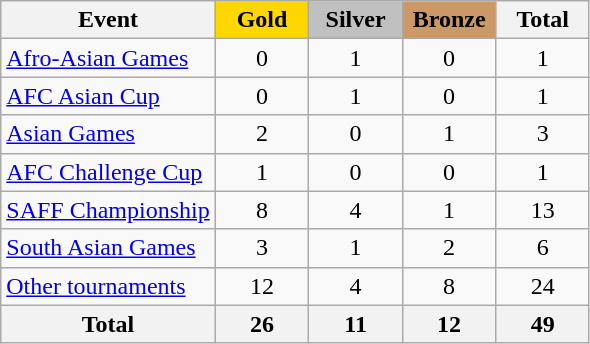<table class="wikitable sortable" style="text-align:center">
<tr>
<th scope="col">Event</th>
<th scope="col" style="background:gold; width:55px;">Gold</th>
<th scope="col" style="background:silver; width:55px;">Silver</th>
<th scope="col" style="background:#cc9966; width:55px;">Bronze</th>
<th width=55>Total</th>
</tr>
<tr>
<td style="text-align:left" scope=row><a href='#'>Afro-Asian Games</a></td>
<td>0</td>
<td>1</td>
<td>0</td>
<td>1</td>
</tr>
<tr>
<td style="text-align:left" scope=row><a href='#'>AFC Asian Cup</a></td>
<td>0</td>
<td>1</td>
<td>0</td>
<td>1</td>
</tr>
<tr>
<td style="text-align:left" scope=row><a href='#'>Asian Games</a></td>
<td>2</td>
<td>0</td>
<td>1</td>
<td>3</td>
</tr>
<tr>
<td style="text-align:left" scope=row><a href='#'>AFC Challenge Cup</a></td>
<td>1</td>
<td>0</td>
<td>0</td>
<td>1</td>
</tr>
<tr>
<td style="text-align:left" scope=row><a href='#'>SAFF Championship</a></td>
<td>8</td>
<td>4</td>
<td>1</td>
<td>13</td>
</tr>
<tr>
<td style="text-align:left" scope=row><a href='#'>South Asian Games</a></td>
<td>3</td>
<td>1</td>
<td>2</td>
<td>6</td>
</tr>
<tr>
<td style="text-align:left" scope=row><a href='#'>Other tournaments</a></td>
<td>12</td>
<td>4</td>
<td>8</td>
<td>24</td>
</tr>
<tr>
<th>Total</th>
<th>26</th>
<th>11</th>
<th>12</th>
<th>49</th>
</tr>
</table>
